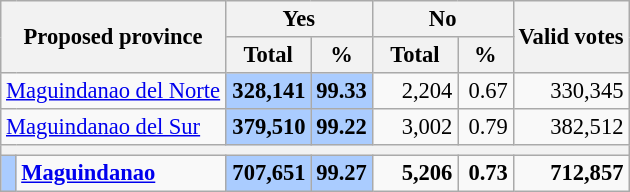<table class="wikitable sortable" style="text-align:right; font-size:94%">
<tr>
<th colspan="2" rowspan="2">Proposed province</th>
<th colspan="2">Yes</th>
<th colspan="2">No</th>
<th rowspan="2">Valid votes</th>
</tr>
<tr>
<th width="50px">Total</th>
<th width="30px">%</th>
<th width="50px">Total</th>
<th width="30px">%</th>
</tr>
<tr>
<td colspan="2" align="left"><a href='#'>Maguindanao del Norte</a></td>
<td bgcolor="#acf"><strong>328,141</strong></td>
<td bgcolor="#acf"><strong>99.33</strong></td>
<td>2,204</td>
<td>0.67</td>
<td>330,345</td>
</tr>
<tr>
<td colspan="2" align="left"><a href='#'>Maguindanao del Sur</a></td>
<td bgcolor="#acf"><strong>379,510</strong></td>
<td bgcolor="#acf"><strong>99.22</strong></td>
<td>3,002</td>
<td>0.79</td>
<td>382,512</td>
</tr>
<tr class="sortbottom">
<th colspan="7"></th>
</tr>
<tr class="sortbottom" style="font-weight:bold;">
<td bgcolor="#acf"></td>
<td align="left"><a href='#'>Maguindanao</a></td>
<td bgcolor="#acf"><strong>707,651</strong></td>
<td bgcolor="#acf"><strong>99.27</strong></td>
<td>5,206</td>
<td>0.73</td>
<td>712,857</td>
</tr>
</table>
